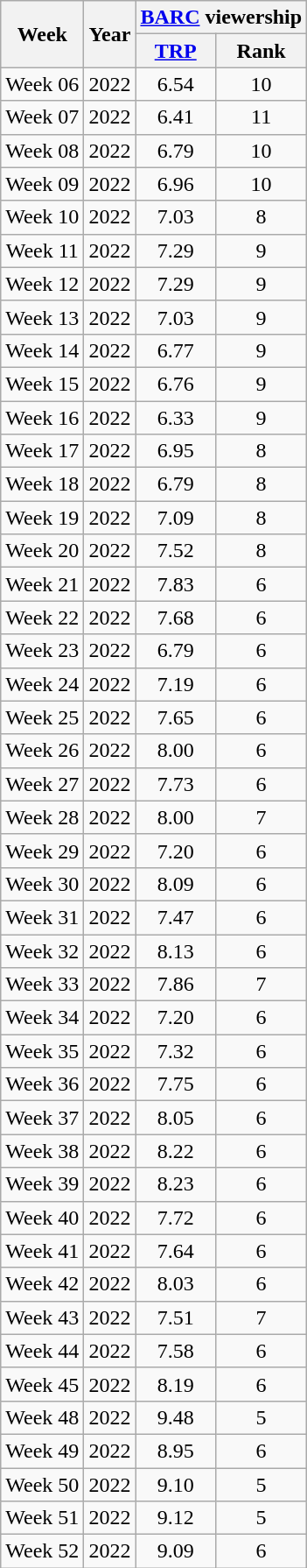<table class="wikitable sortable" style="text-align:center">
<tr>
<th rowspan="2">Week</th>
<th rowspan="2">Year</th>
<th colspan="2"><a href='#'>BARC</a> viewership</th>
</tr>
<tr>
<th><a href='#'>TRP</a></th>
<th>Rank</th>
</tr>
<tr>
<td>Week 06</td>
<td>2022</td>
<td>6.54</td>
<td>10</td>
</tr>
<tr>
<td>Week 07</td>
<td>2022</td>
<td>6.41</td>
<td>11</td>
</tr>
<tr>
<td>Week 08</td>
<td>2022</td>
<td>6.79</td>
<td>10</td>
</tr>
<tr>
<td>Week 09</td>
<td>2022</td>
<td>6.96</td>
<td>10</td>
</tr>
<tr>
<td>Week 10</td>
<td>2022</td>
<td>7.03</td>
<td>8</td>
</tr>
<tr>
<td>Week 11</td>
<td>2022</td>
<td>7.29</td>
<td>9</td>
</tr>
<tr>
<td>Week 12</td>
<td>2022</td>
<td>7.29</td>
<td>9</td>
</tr>
<tr>
<td>Week 13</td>
<td>2022</td>
<td>7.03</td>
<td>9</td>
</tr>
<tr>
<td>Week 14</td>
<td>2022</td>
<td>6.77</td>
<td>9</td>
</tr>
<tr>
<td>Week 15</td>
<td>2022</td>
<td>6.76</td>
<td>9</td>
</tr>
<tr>
<td>Week 16</td>
<td>2022</td>
<td>6.33</td>
<td>9</td>
</tr>
<tr>
<td>Week 17</td>
<td>2022</td>
<td>6.95</td>
<td>8</td>
</tr>
<tr>
<td>Week 18</td>
<td>2022</td>
<td>6.79</td>
<td>8</td>
</tr>
<tr>
<td>Week 19</td>
<td>2022</td>
<td>7.09</td>
<td>8</td>
</tr>
<tr>
<td>Week 20</td>
<td>2022</td>
<td>7.52</td>
<td>8</td>
</tr>
<tr>
<td>Week 21</td>
<td>2022</td>
<td>7.83</td>
<td>6</td>
</tr>
<tr>
<td>Week 22</td>
<td>2022</td>
<td>7.68</td>
<td>6</td>
</tr>
<tr>
<td>Week 23</td>
<td>2022</td>
<td>6.79</td>
<td>6</td>
</tr>
<tr>
<td>Week 24</td>
<td>2022</td>
<td>7.19</td>
<td>6</td>
</tr>
<tr>
<td>Week 25</td>
<td>2022</td>
<td>7.65</td>
<td>6</td>
</tr>
<tr>
<td>Week 26</td>
<td>2022</td>
<td>8.00</td>
<td>6</td>
</tr>
<tr>
<td>Week 27</td>
<td>2022</td>
<td>7.73</td>
<td>6</td>
</tr>
<tr>
<td>Week 28</td>
<td>2022</td>
<td>8.00</td>
<td>7</td>
</tr>
<tr>
<td>Week 29</td>
<td>2022</td>
<td>7.20</td>
<td>6</td>
</tr>
<tr>
<td>Week 30</td>
<td>2022</td>
<td>8.09</td>
<td>6</td>
</tr>
<tr>
<td>Week 31</td>
<td>2022</td>
<td>7.47</td>
<td>6</td>
</tr>
<tr>
<td>Week 32</td>
<td>2022</td>
<td>8.13</td>
<td>6</td>
</tr>
<tr>
<td>Week 33</td>
<td>2022</td>
<td>7.86</td>
<td>7</td>
</tr>
<tr>
<td>Week 34</td>
<td>2022</td>
<td>7.20</td>
<td>6</td>
</tr>
<tr>
<td>Week 35</td>
<td>2022</td>
<td>7.32</td>
<td>6</td>
</tr>
<tr>
<td>Week 36</td>
<td>2022</td>
<td>7.75</td>
<td>6</td>
</tr>
<tr>
<td>Week 37</td>
<td>2022</td>
<td>8.05</td>
<td>6</td>
</tr>
<tr>
<td>Week 38</td>
<td>2022</td>
<td>8.22</td>
<td>6</td>
</tr>
<tr>
<td>Week 39</td>
<td>2022</td>
<td>8.23</td>
<td>6</td>
</tr>
<tr>
<td>Week 40</td>
<td>2022</td>
<td>7.72</td>
<td>6</td>
</tr>
<tr>
<td>Week 41</td>
<td>2022</td>
<td>7.64</td>
<td>6</td>
</tr>
<tr>
<td>Week 42</td>
<td>2022</td>
<td>8.03</td>
<td>6</td>
</tr>
<tr>
<td>Week 43</td>
<td>2022</td>
<td>7.51</td>
<td>7</td>
</tr>
<tr>
<td>Week 44</td>
<td>2022</td>
<td>7.58</td>
<td>6</td>
</tr>
<tr>
<td>Week 45</td>
<td>2022</td>
<td>8.19</td>
<td>6</td>
</tr>
<tr>
<td>Week 48</td>
<td>2022</td>
<td>9.48</td>
<td>5</td>
</tr>
<tr>
<td>Week 49</td>
<td>2022</td>
<td>8.95</td>
<td>6</td>
</tr>
<tr>
<td>Week 50</td>
<td>2022</td>
<td>9.10</td>
<td>5</td>
</tr>
<tr>
<td>Week 51</td>
<td>2022</td>
<td>9.12</td>
<td>5</td>
</tr>
<tr>
<td>Week 52</td>
<td>2022</td>
<td>9.09</td>
<td>6</td>
</tr>
</table>
